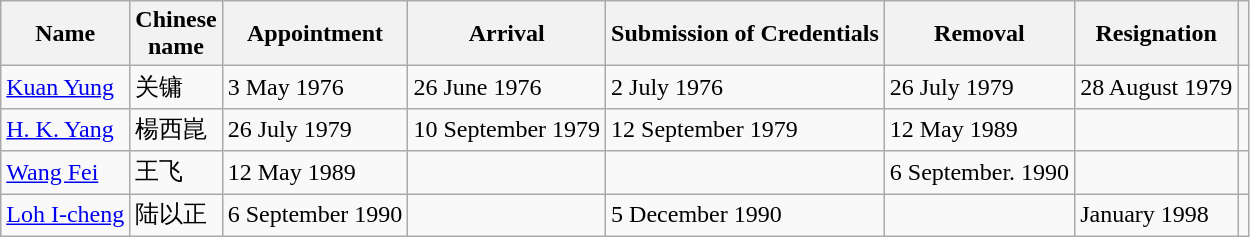<table class="wikitable">
<tr>
<th>Name</th>
<th>Chinese<br>name</th>
<th>Appointment</th>
<th>Arrival</th>
<th>Submission of Credentials</th>
<th>Removal</th>
<th>Resignation</th>
<th></th>
</tr>
<tr>
<td><a href='#'>Kuan Yung</a></td>
<td>关镛</td>
<td>3 May 1976</td>
<td>26 June 1976</td>
<td>2 July 1976</td>
<td>26 July 1979</td>
<td>28 August 1979</td>
<td></td>
</tr>
<tr>
<td><a href='#'>H. K. Yang</a></td>
<td>楊西崑</td>
<td>26 July 1979</td>
<td>10 September 1979</td>
<td>12 September 1979</td>
<td>12 May 1989</td>
<td></td>
<td></td>
</tr>
<tr>
<td><a href='#'>Wang Fei</a></td>
<td>王飞</td>
<td>12 May 1989</td>
<td></td>
<td></td>
<td>6 September. 1990</td>
<td></td>
<td></td>
</tr>
<tr>
<td><a href='#'>Loh I-cheng</a></td>
<td>陆以正</td>
<td>6 September 1990</td>
<td></td>
<td>5 December 1990</td>
<td></td>
<td>January 1998</td>
<td></td>
</tr>
</table>
